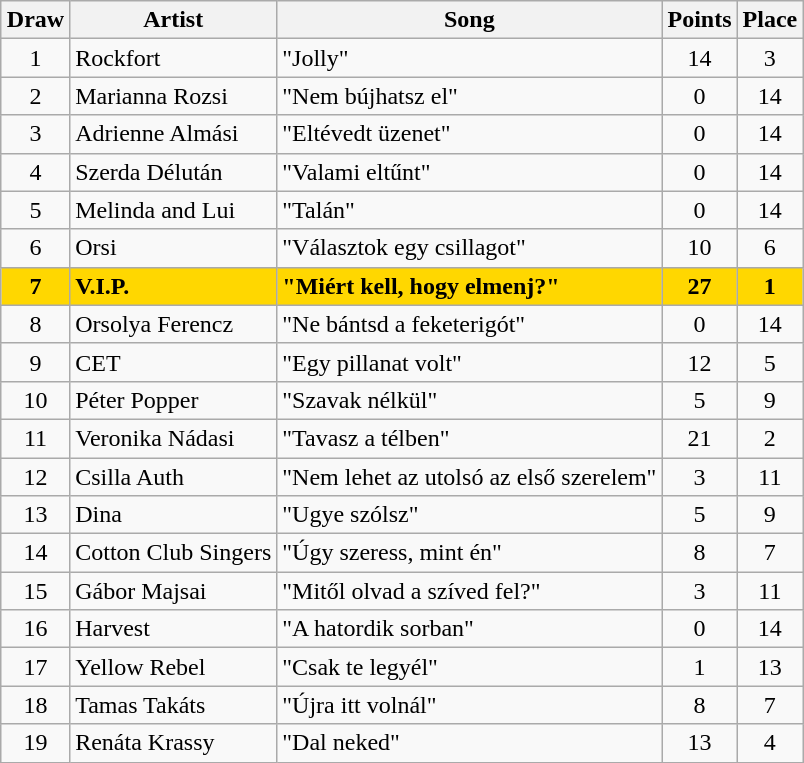<table class="sortable wikitable" style="margin: 1em auto 1em auto; text-align:center">
<tr>
<th>Draw</th>
<th>Artist</th>
<th>Song</th>
<th>Points</th>
<th>Place</th>
</tr>
<tr>
<td>1</td>
<td align="left">Rockfort</td>
<td align="left">"Jolly"</td>
<td>14</td>
<td>3</td>
</tr>
<tr>
<td>2</td>
<td align="left">Marianna Rozsi</td>
<td align="left">"Nem bújhatsz el"</td>
<td>0</td>
<td>14</td>
</tr>
<tr>
<td>3</td>
<td align="left">Adrienne Almási</td>
<td align="left">"Eltévedt üzenet"</td>
<td>0</td>
<td>14</td>
</tr>
<tr>
<td>4</td>
<td align="left">Szerda Délután</td>
<td align="left">"Valami eltűnt"</td>
<td>0</td>
<td>14</td>
</tr>
<tr>
<td>5</td>
<td align="left">Melinda and Lui</td>
<td align="left">"Talán"</td>
<td>0</td>
<td>14</td>
</tr>
<tr>
<td>6</td>
<td align="left">Orsi</td>
<td align="left">"Választok egy csillagot"</td>
<td>10</td>
<td>6</td>
</tr>
<tr style="background:gold; font-weight:bold;">
<td>7</td>
<td align="left">V.I.P.</td>
<td align="left">"Miért kell, hogy elmenj?"</td>
<td>27</td>
<td>1</td>
</tr>
<tr>
<td>8</td>
<td align="left">Orsolya Ferencz</td>
<td align="left">"Ne bántsd a feketerigót"</td>
<td>0</td>
<td>14</td>
</tr>
<tr>
<td>9</td>
<td align="left">CET</td>
<td align="left">"Egy pillanat volt"</td>
<td>12</td>
<td>5</td>
</tr>
<tr>
<td>10</td>
<td align="left">Péter Popper</td>
<td align="left">"Szavak nélkül"</td>
<td>5</td>
<td>9</td>
</tr>
<tr>
<td>11</td>
<td align="left">Veronika Nádasi</td>
<td align="left">"Tavasz a télben"</td>
<td>21</td>
<td>2</td>
</tr>
<tr>
<td>12</td>
<td align="left">Csilla Auth</td>
<td align="left">"Nem lehet az utolsó az első szerelem"</td>
<td>3</td>
<td>11</td>
</tr>
<tr>
<td>13</td>
<td align="left">Dina</td>
<td align="left">"Ugye szólsz"</td>
<td>5</td>
<td>9</td>
</tr>
<tr>
<td>14</td>
<td align="left">Cotton Club Singers</td>
<td align="left">"Úgy szeress, mint én"</td>
<td>8</td>
<td>7</td>
</tr>
<tr>
<td>15</td>
<td align="left">Gábor Majsai</td>
<td align="left">"Mitől olvad a szíved fel?"</td>
<td>3</td>
<td>11</td>
</tr>
<tr>
<td>16</td>
<td align="left">Harvest</td>
<td align="left">"A hatordik sorban"</td>
<td>0</td>
<td>14</td>
</tr>
<tr>
<td>17</td>
<td align="left">Yellow Rebel</td>
<td align="left">"Csak te legyél"</td>
<td>1</td>
<td>13</td>
</tr>
<tr>
<td>18</td>
<td align="left">Tamas Takáts</td>
<td align="left">"Újra itt volnál"</td>
<td>8</td>
<td>7</td>
</tr>
<tr>
<td>19</td>
<td align="left">Renáta Krassy</td>
<td align="left">"Dal neked"</td>
<td>13</td>
<td>4</td>
</tr>
</table>
